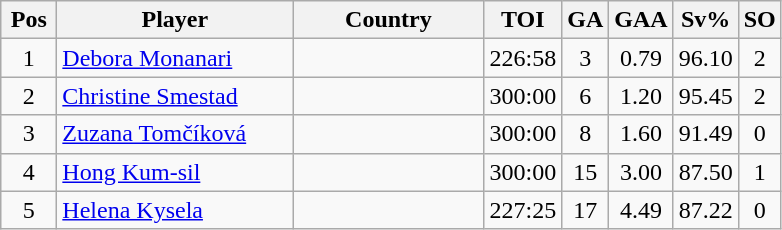<table class="wikitable sortable" style="text-align: center;">
<tr>
<th width=30>Pos</th>
<th width=150>Player</th>
<th width=120>Country</th>
<th width=20>TOI</th>
<th width=20>GA</th>
<th width=20>GAA</th>
<th width=20>Sv%</th>
<th width=20>SO</th>
</tr>
<tr>
<td>1</td>
<td align=left><a href='#'>Debora Monanari</a></td>
<td align=left></td>
<td>226:58</td>
<td>3</td>
<td>0.79</td>
<td>96.10</td>
<td>2</td>
</tr>
<tr>
<td>2</td>
<td align=left><a href='#'>Christine Smestad</a></td>
<td align=left></td>
<td>300:00</td>
<td>6</td>
<td>1.20</td>
<td>95.45</td>
<td>2</td>
</tr>
<tr>
<td>3</td>
<td align=left><a href='#'>Zuzana Tomčíková</a></td>
<td align=left></td>
<td>300:00</td>
<td>8</td>
<td>1.60</td>
<td>91.49</td>
<td>0</td>
</tr>
<tr>
<td>4</td>
<td align=left><a href='#'>Hong Kum-sil</a></td>
<td align=left></td>
<td>300:00</td>
<td>15</td>
<td>3.00</td>
<td>87.50</td>
<td>1</td>
</tr>
<tr>
<td>5</td>
<td align=left><a href='#'>Helena Kysela</a></td>
<td align=left></td>
<td>227:25</td>
<td>17</td>
<td>4.49</td>
<td>87.22</td>
<td>0</td>
</tr>
</table>
